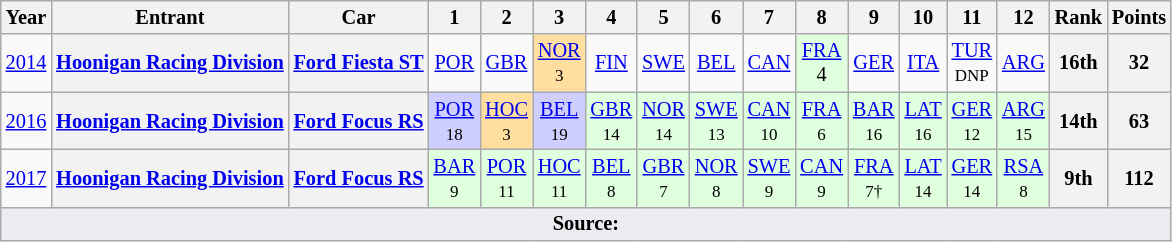<table class="wikitable" style="text-align:center; font-size:85%;">
<tr valign="top">
<th>Year</th>
<th>Entrant</th>
<th>Car</th>
<th>1</th>
<th>2</th>
<th>3</th>
<th>4</th>
<th>5</th>
<th>6</th>
<th>7</th>
<th>8</th>
<th>9</th>
<th>10</th>
<th>11</th>
<th>12</th>
<th>Rank</th>
<th>Points</th>
</tr>
<tr>
<td><a href='#'>2014</a></td>
<th nowrap><a href='#'>Hoonigan Racing Division</a></th>
<th nowrap><a href='#'>Ford Fiesta ST</a></th>
<td><a href='#'>POR</a></td>
<td><a href='#'>GBR</a></td>
<td style="background:#FFDF9F;"><a href='#'>NOR</a><br><small>3</small></td>
<td><a href='#'>FIN</a></td>
<td><a href='#'>SWE</a></td>
<td><a href='#'>BEL</a></td>
<td><a href='#'>CAN</a></td>
<td style="background:#DFFFDF;"><a href='#'>FRA</a><br>4</td>
<td><a href='#'>GER</a></td>
<td><a href='#'>ITA</a></td>
<td><a href='#'>TUR</a><br><small>DNP</small></td>
<td><a href='#'>ARG</a><br><small></small></td>
<th>16th</th>
<th>32</th>
</tr>
<tr>
<td><a href='#'>2016</a></td>
<th nowrap><a href='#'>Hoonigan Racing Division</a></th>
<th nowrap><a href='#'>Ford Focus RS</a></th>
<td style="background:#CFCFFF;"><a href='#'>POR</a><br><small>18</small></td>
<td style="background:#FFDF9F;"><a href='#'>HOC</a><br><small>3</small></td>
<td style="background:#CFCFFF;"><a href='#'>BEL</a><br><small>19</small></td>
<td style="background:#DFFFDF;"><a href='#'>GBR</a><br><small>14</small></td>
<td style="background:#DFFFDF;"><a href='#'>NOR</a><br><small>14</small></td>
<td style="background:#DFFFDF;"><a href='#'>SWE</a><br><small>13</small></td>
<td style="background:#DFFFDF;"><a href='#'>CAN</a><br><small>10</small></td>
<td style="background:#DFFFDF;"><a href='#'>FRA</a><br><small>6</small></td>
<td style="background:#DFFFDF;"><a href='#'>BAR</a><br><small>16</small></td>
<td style="background:#DFFFDF;"><a href='#'>LAT</a><br><small>16</small></td>
<td style="background:#DFFFDF;"><a href='#'>GER</a><br><small>12</small></td>
<td style="background:#DFFFDF;"><a href='#'>ARG</a><br><small>15</small></td>
<th>14th</th>
<th>63</th>
</tr>
<tr>
<td><a href='#'>2017</a></td>
<th nowrap><a href='#'>Hoonigan Racing Division</a></th>
<th nowrap><a href='#'>Ford Focus RS</a></th>
<td style="background:#DFFFDF;"><a href='#'>BAR</a><br><small>9</small></td>
<td style="background:#DFFFDF;"><a href='#'>POR</a><br><small>11</small></td>
<td style="background:#DFFFDF;"><a href='#'>HOC</a><br><small>11</small></td>
<td style="background:#DFFFDF;"><a href='#'>BEL</a><br><small>8</small></td>
<td style="background:#DFFFDF;"><a href='#'>GBR</a><br><small>7</small></td>
<td style="background:#DFFFDF;"><a href='#'>NOR</a><br><small>8</small></td>
<td style="background:#DFFFDF;"><a href='#'>SWE</a><br><small>9</small></td>
<td style="background:#DFFFDF;"><a href='#'>CAN</a><br><small>9</small></td>
<td style="background:#DFFFDF;"><a href='#'>FRA</a><br><small>7†</small></td>
<td style="background:#DFFFDF;"><a href='#'>LAT</a><br><small>14</small></td>
<td style="background:#DFFFDF;"><a href='#'>GER</a><br><small>14</small></td>
<td style="background:#DFFFDF;"><a href='#'>RSA</a><br><small>8</small></td>
<th>9th</th>
<th>112</th>
</tr>
<tr>
<td colspan="17" style="background-color:#EAECF0;text-align:center"><strong>Source:</strong></td>
</tr>
</table>
